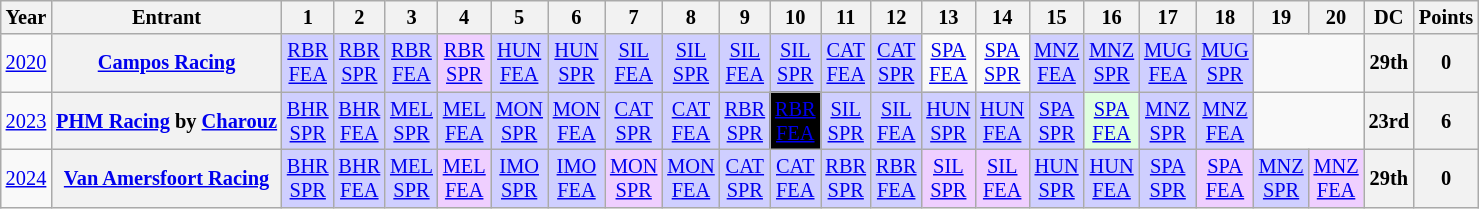<table class="wikitable" style="text-align:center; font-size:85%">
<tr>
<th>Year</th>
<th>Entrant</th>
<th>1</th>
<th>2</th>
<th>3</th>
<th>4</th>
<th>5</th>
<th>6</th>
<th>7</th>
<th>8</th>
<th>9</th>
<th>10</th>
<th>11</th>
<th>12</th>
<th>13</th>
<th>14</th>
<th>15</th>
<th>16</th>
<th>17</th>
<th>18</th>
<th>19</th>
<th>20</th>
<th>DC</th>
<th>Points</th>
</tr>
<tr>
<td><a href='#'>2020</a></td>
<th nowrap><a href='#'>Campos Racing</a></th>
<td style="background:#CFCFFF;"><a href='#'>RBR<br>FEA</a><br></td>
<td style="background:#CFCFFF;"><a href='#'>RBR<br>SPR</a><br></td>
<td style="background:#CFCFFF;"><a href='#'>RBR<br>FEA</a><br></td>
<td style="background:#EFCFFF;"><a href='#'>RBR<br>SPR</a><br></td>
<td style="background:#CFCFFF;"><a href='#'>HUN<br>FEA</a><br></td>
<td style="background:#CFCFFF;"><a href='#'>HUN<br>SPR</a><br> </td>
<td style="background:#CFCFFF;"><a href='#'>SIL<br>FEA</a><br> </td>
<td style="background:#CFCFFF;"><a href='#'>SIL<br>SPR</a><br> </td>
<td style="background:#CFCFFF;"><a href='#'>SIL<br>FEA</a><br> </td>
<td style="background:#CFCFFF;"><a href='#'>SIL<br>SPR</a><br> </td>
<td style="background:#CFCFFF;"><a href='#'>CAT<br>FEA</a><br> </td>
<td style="background:#CFCFFF;"><a href='#'>CAT<br>SPR</a><br> </td>
<td><a href='#'>SPA<br>FEA</a></td>
<td><a href='#'>SPA<br>SPR</a></td>
<td style="background:#CFCFFF;"><a href='#'>MNZ<br>FEA</a><br></td>
<td style="background:#CFCFFF;"><a href='#'>MNZ<br>SPR</a><br></td>
<td style="background:#CFCFFF;"><a href='#'>MUG<br>FEA</a><br></td>
<td style="background:#CFCFFF;"><a href='#'>MUG<br>SPR</a><br></td>
<td colspan=2></td>
<th>29th</th>
<th>0</th>
</tr>
<tr>
<td><a href='#'>2023</a></td>
<th nowrap><a href='#'>PHM Racing</a> by <a href='#'>Charouz</a></th>
<td style="background:#CFCFFF;"><a href='#'>BHR<br>SPR</a><br></td>
<td style="background:#CFCFFF;"><a href='#'>BHR<br>FEA</a><br></td>
<td style="background:#CFCFFF;"><a href='#'>MEL<br>SPR</a><br></td>
<td style="background:#CFCFFF;"><a href='#'>MEL<br>FEA</a><br></td>
<td style="background:#CFCFFF;"><a href='#'>MON<br>SPR</a><br></td>
<td style="background:#CFCFFF;"><a href='#'>MON<br>FEA</a><br></td>
<td style="background:#CFCFFF;"><a href='#'>CAT<br>SPR</a><br></td>
<td style="background:#CFCFFF;"><a href='#'>CAT<br>FEA</a><br></td>
<td style="background:#CFCFFF;"><a href='#'>RBR<br>SPR</a><br></td>
<td style="background:#000000; color:white"><a href='#'><span>RBR<br>FEA</span></a><br></td>
<td style="background:#CFCFFF;"><a href='#'>SIL<br>SPR</a><br></td>
<td style="background:#CFCFFF;"><a href='#'>SIL<br>FEA</a><br></td>
<td style="background:#CFCFFF;"><a href='#'>HUN<br>SPR</a><br></td>
<td style="background:#CFCFFF;"><a href='#'>HUN<br>FEA</a><br></td>
<td style="background:#CFCFFF;"><a href='#'>SPA<br>SPR</a><br></td>
<td style="background:#DFFFDF;"><a href='#'>SPA<br>FEA</a><br></td>
<td style="background:#CFCFFF;"><a href='#'>MNZ<br>SPR</a><br></td>
<td style="background:#CFCFFF;"><a href='#'>MNZ<br>FEA</a><br></td>
<td colspan=2></td>
<th>23rd</th>
<th>6</th>
</tr>
<tr>
<td><a href='#'>2024</a></td>
<th nowrap><a href='#'>Van Amersfoort Racing</a></th>
<td style="background:#CFCFFF;"><a href='#'>BHR<br>SPR</a><br></td>
<td style="background:#CFCFFF;"><a href='#'>BHR<br>FEA</a><br></td>
<td style="background:#CFCFFF;"><a href='#'>MEL<br>SPR</a><br></td>
<td style="background:#EFCFFF;"><a href='#'>MEL<br>FEA</a><br></td>
<td style="background:#CFCFFF;"><a href='#'>IMO<br>SPR</a><br></td>
<td style="background:#CFCFFF;"><a href='#'>IMO<br>FEA</a><br></td>
<td style="background:#EFCFFF;"><a href='#'>MON<br>SPR</a><br></td>
<td style="background:#CFCFFF;"><a href='#'>MON<br>FEA</a><br></td>
<td style="background:#CFCFFF;"><a href='#'>CAT<br>SPR</a><br></td>
<td style="background:#CFCFFF;"><a href='#'>CAT<br>FEA</a><br></td>
<td style="background:#CFCFFF;"><a href='#'>RBR<br>SPR</a><br></td>
<td style="background:#CFCFFF;"><a href='#'>RBR<br>FEA</a><br></td>
<td style="background:#EFCFFF;"><a href='#'>SIL<br>SPR</a><br></td>
<td style="background:#EFCFFF;"><a href='#'>SIL<br>FEA</a><br></td>
<td style="background:#CFCFFF;"><a href='#'>HUN<br>SPR</a><br></td>
<td style="background:#CFCFFF;"><a href='#'>HUN<br>FEA</a><br></td>
<td style="background:#CFCFFF;"><a href='#'>SPA<br>SPR</a><br></td>
<td style="background:#EFCFFF;"><a href='#'>SPA<br>FEA</a><br></td>
<td style="background:#CFCFFF;"><a href='#'>MNZ<br>SPR</a><br></td>
<td style="background:#EFCFFF;"><a href='#'>MNZ<br>FEA</a><br></td>
<th>29th</th>
<th>0</th>
</tr>
</table>
